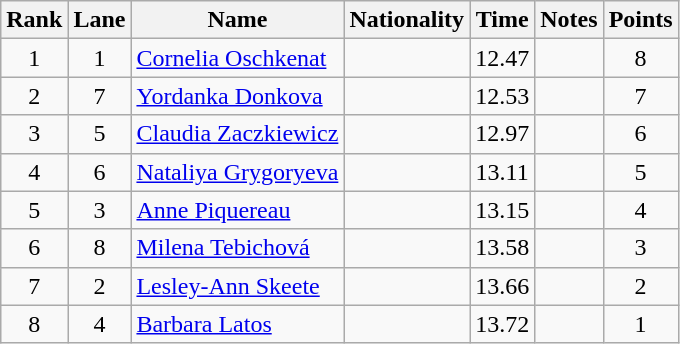<table class="wikitable sortable" style="text-align:center">
<tr>
<th>Rank</th>
<th>Lane</th>
<th>Name</th>
<th>Nationality</th>
<th>Time</th>
<th>Notes</th>
<th>Points</th>
</tr>
<tr>
<td>1</td>
<td>1</td>
<td align=left><a href='#'>Cornelia Oschkenat</a></td>
<td align=left></td>
<td>12.47</td>
<td></td>
<td>8</td>
</tr>
<tr>
<td>2</td>
<td>7</td>
<td align=left><a href='#'>Yordanka Donkova</a></td>
<td align=left></td>
<td>12.53</td>
<td></td>
<td>7</td>
</tr>
<tr>
<td>3</td>
<td>5</td>
<td align=left><a href='#'>Claudia Zaczkiewicz</a></td>
<td align=left></td>
<td>12.97</td>
<td></td>
<td>6</td>
</tr>
<tr>
<td>4</td>
<td>6</td>
<td align=left><a href='#'>Nataliya Grygoryeva</a></td>
<td align=left></td>
<td>13.11</td>
<td></td>
<td>5</td>
</tr>
<tr>
<td>5</td>
<td>3</td>
<td align=left><a href='#'>Anne Piquereau</a></td>
<td align=left></td>
<td>13.15</td>
<td></td>
<td>4</td>
</tr>
<tr>
<td>6</td>
<td>8</td>
<td align=left><a href='#'>Milena Tebichová</a></td>
<td align=left></td>
<td>13.58</td>
<td></td>
<td>3</td>
</tr>
<tr>
<td>7</td>
<td>2</td>
<td align=left><a href='#'>Lesley-Ann Skeete</a></td>
<td align=left></td>
<td>13.66</td>
<td></td>
<td>2</td>
</tr>
<tr>
<td>8</td>
<td>4</td>
<td align=left><a href='#'>Barbara Latos</a></td>
<td align=left></td>
<td>13.72</td>
<td></td>
<td>1</td>
</tr>
</table>
